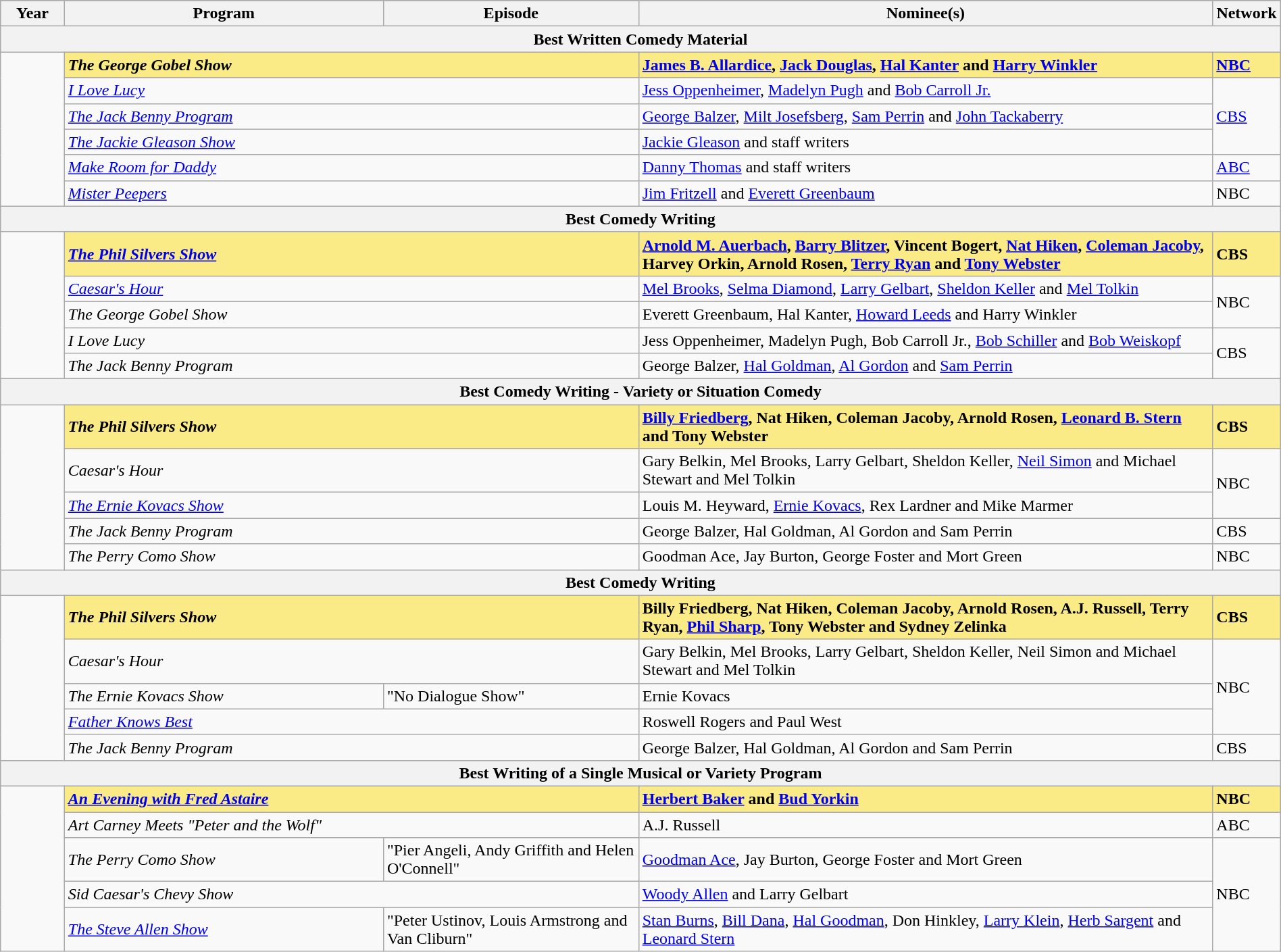<table class="wikitable" style="width:100%">
<tr bgcolor="#bebebe">
<th width="5%">Year</th>
<th width="25%">Program</th>
<th width="20%">Episode</th>
<th width="45%">Nominee(s)</th>
<th width="5%">Network</th>
</tr>
<tr>
<th colspan=5>Best Written Comedy Material</th>
</tr>
<tr>
<td rowspan=6></td>
<td colspan=2 style="background:#FAEB86;"><strong><em>The George Gobel Show</em></strong></td>
<td style="background:#FAEB86;"><strong><a href='#'>James B. Allardice</a>, <a href='#'>Jack Douglas</a>, <a href='#'>Hal Kanter</a> and <a href='#'>Harry Winkler</a></strong></td>
<td style="background:#FAEB86;"><strong><a href='#'>NBC</a></strong></td>
</tr>
<tr>
<td colspan=2><em><a href='#'>I Love Lucy</a></em></td>
<td><a href='#'>Jess Oppenheimer</a>, <a href='#'>Madelyn Pugh</a> and <a href='#'>Bob Carroll Jr.</a></td>
<td rowspan=3><a href='#'>CBS</a></td>
</tr>
<tr>
<td colspan=2><em><a href='#'>The Jack Benny Program</a></em></td>
<td><a href='#'>George Balzer</a>, <a href='#'>Milt Josefsberg</a>, <a href='#'>Sam Perrin</a> and <a href='#'>John Tackaberry</a></td>
</tr>
<tr>
<td colspan=2><em><a href='#'>The Jackie Gleason Show</a></em></td>
<td><a href='#'>Jackie Gleason</a> and staff writers</td>
</tr>
<tr>
<td colspan=2><em><a href='#'>Make Room for Daddy</a></em></td>
<td><a href='#'>Danny Thomas</a> and staff writers</td>
<td><a href='#'>ABC</a></td>
</tr>
<tr>
<td colspan=2><em><a href='#'>Mister Peepers</a></em></td>
<td><a href='#'>Jim Fritzell</a> and <a href='#'>Everett Greenbaum</a></td>
<td>NBC</td>
</tr>
<tr>
<th colspan=5>Best Comedy Writing</th>
</tr>
<tr>
<td rowspan=5></td>
<td colspan=2 style="background:#FAEB86;"><strong><em><a href='#'>The Phil Silvers Show</a></em></strong></td>
<td style="background:#FAEB86;"><strong><a href='#'>Arnold M. Auerbach</a>, <a href='#'>Barry Blitzer</a>, Vincent Bogert, <a href='#'>Nat Hiken</a>, <a href='#'>Coleman Jacoby</a>, Harvey Orkin, Arnold Rosen, <a href='#'>Terry Ryan</a> and <a href='#'>Tony Webster</a></strong></td>
<td style="background:#FAEB86;"><strong>CBS</strong></td>
</tr>
<tr>
<td colspan=2><em><a href='#'>Caesar's Hour</a></em></td>
<td><a href='#'>Mel Brooks</a>, <a href='#'>Selma Diamond</a>, <a href='#'>Larry Gelbart</a>, <a href='#'>Sheldon Keller</a> and <a href='#'>Mel Tolkin</a></td>
<td rowspan=2>NBC</td>
</tr>
<tr>
<td colspan=2><em>The George Gobel Show</em></td>
<td>Everett Greenbaum, Hal Kanter, <a href='#'>Howard Leeds</a> and Harry Winkler</td>
</tr>
<tr>
<td colspan=2><em>I Love Lucy</em></td>
<td>Jess Oppenheimer, Madelyn Pugh, Bob Carroll Jr., <a href='#'>Bob Schiller</a> and <a href='#'>Bob Weiskopf</a></td>
<td rowspan=2>CBS</td>
</tr>
<tr>
<td colspan=2><em>The Jack Benny Program</em></td>
<td>George Balzer, <a href='#'>Hal Goldman</a>, <a href='#'>Al Gordon</a> and <a href='#'>Sam Perrin</a></td>
</tr>
<tr>
<th colspan=5>Best Comedy Writing - Variety or Situation Comedy</th>
</tr>
<tr>
<td rowspan=5></td>
<td colspan=2 style="background:#FAEB86;"><strong><em>The Phil Silvers Show</em></strong></td>
<td style="background:#FAEB86;"><strong><a href='#'>Billy Friedberg</a>, Nat Hiken, Coleman Jacoby, Arnold Rosen, <a href='#'>Leonard B. Stern</a> and Tony Webster</strong></td>
<td style="background:#FAEB86;"><strong>CBS</strong></td>
</tr>
<tr>
<td colspan=2><em>Caesar's Hour</em></td>
<td>Gary Belkin, Mel Brooks, Larry Gelbart, Sheldon Keller, <a href='#'>Neil Simon</a> and Michael Stewart and Mel Tolkin</td>
<td rowspan=2>NBC</td>
</tr>
<tr>
<td colspan=2><em><a href='#'>The Ernie Kovacs Show</a></em></td>
<td>Louis M. Heyward, <a href='#'>Ernie Kovacs</a>, Rex Lardner and Mike Marmer</td>
</tr>
<tr>
<td colspan=2><em>The Jack Benny Program</em></td>
<td>George Balzer, Hal Goldman, Al Gordon and Sam Perrin</td>
<td>CBS</td>
</tr>
<tr>
<td colspan=2><em>The Perry Como Show</em></td>
<td>Goodman Ace, Jay Burton, George Foster and Mort Green</td>
<td>NBC</td>
</tr>
<tr>
<th colspan=5>Best Comedy Writing</th>
</tr>
<tr>
<td rowspan=5></td>
<td colspan=2 style="background:#FAEB86;"><strong><em>The Phil Silvers Show</em></strong></td>
<td style="background:#FAEB86;"><strong>Billy Friedberg, Nat Hiken, Coleman Jacoby, Arnold Rosen, A.J. Russell, Terry Ryan, <a href='#'>Phil Sharp</a>, Tony Webster and Sydney Zelinka</strong></td>
<td style="background:#FAEB86;"><strong>CBS</strong></td>
</tr>
<tr>
<td colspan=2><em>Caesar's Hour</em></td>
<td>Gary Belkin, Mel Brooks, Larry Gelbart, Sheldon Keller, Neil Simon and Michael Stewart and Mel Tolkin</td>
<td rowspan=3>NBC</td>
</tr>
<tr>
<td><em>The Ernie Kovacs Show</em></td>
<td>"No Dialogue Show"</td>
<td>Ernie Kovacs</td>
</tr>
<tr>
<td colspan=2><em><a href='#'>Father Knows Best</a></em></td>
<td>Roswell Rogers and Paul West</td>
</tr>
<tr>
<td colspan=2><em>The Jack Benny Program</em></td>
<td>George Balzer, Hal Goldman, Al Gordon and Sam Perrin</td>
<td>CBS</td>
</tr>
<tr>
<th colspan=5>Best Writing of a Single Musical or Variety Program</th>
</tr>
<tr>
<td rowspan=5></td>
<td colspan=2 style="background:#FAEB86;"><strong><em><a href='#'>An Evening with Fred Astaire</a></em></strong></td>
<td style="background:#FAEB86;"><strong><a href='#'>Herbert Baker</a> and <a href='#'>Bud Yorkin</a></strong></td>
<td style="background:#FAEB86;"><strong>NBC</strong></td>
</tr>
<tr>
<td colspan=2><em>Art Carney Meets "Peter and the Wolf"</em></td>
<td>A.J. Russell</td>
<td>ABC</td>
</tr>
<tr>
<td><em>The Perry Como Show</em></td>
<td>"Pier Angeli, Andy Griffith and Helen O'Connell"</td>
<td><a href='#'>Goodman Ace</a>, Jay Burton, George Foster and Mort Green</td>
<td rowspan=3>NBC</td>
</tr>
<tr>
<td colspan=2><em>Sid Caesar's Chevy Show</em></td>
<td><a href='#'>Woody Allen</a> and Larry Gelbart</td>
</tr>
<tr>
<td><em><a href='#'>The Steve Allen Show</a></em></td>
<td>"Peter Ustinov, Louis Armstrong and Van Cliburn"</td>
<td><a href='#'>Stan Burns</a>, <a href='#'>Bill Dana</a>, <a href='#'>Hal Goodman</a>, Don Hinkley, <a href='#'>Larry Klein</a>, <a href='#'>Herb Sargent</a> and <a href='#'>Leonard Stern</a></td>
</tr>
</table>
